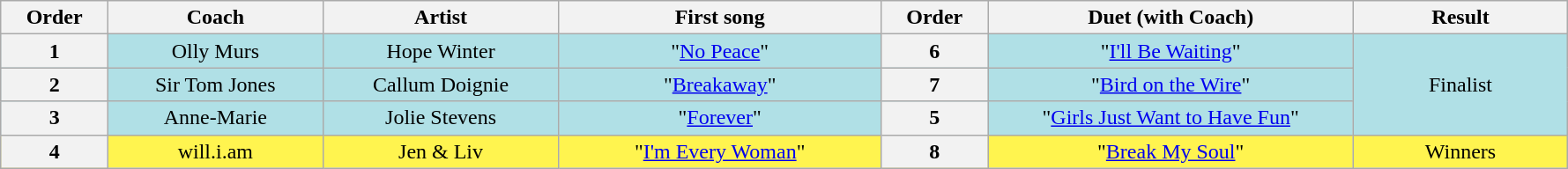<table class="wikitable plainrowheaders" style="text-align:center; width=100%">
<tr>
<th style="width:05%">Order</th>
<th style="width:10%">Coach</th>
<th style="width:11%">Artist</th>
<th style="width:15%">First song</th>
<th style="width:05%">Order</th>
<th style="width:17%">Duet (with Coach)</th>
<th style="width:10%">Result</th>
</tr>
<tr style="background:#B0E0E6">
<th scope="col">1</th>
<td>Olly Murs</td>
<td>Hope Winter</td>
<td>"<a href='#'>No Peace</a>"</td>
<th>6</th>
<td>"<a href='#'>I'll Be Waiting</a>"</td>
<td rowspan="3">Finalist</td>
</tr>
<tr style="background:#B0E0E6">
<th scope="col">2</th>
<td>Sir Tom Jones</td>
<td>Callum Doignie</td>
<td>"<a href='#'>Breakaway</a>"</td>
<th>7</th>
<td>"<a href='#'>Bird on the Wire</a>"</td>
</tr>
<tr style="background:#B0E0E6">
<th scope="col">3</th>
<td>Anne-Marie</td>
<td>Jolie Stevens</td>
<td>"<a href='#'>Forever</a>"</td>
<th>5</th>
<td>"<a href='#'>Girls Just Want to Have Fun</a>"</td>
</tr>
<tr style="background:#FFF44F">
<th scope="col">4</th>
<td>will.i.am</td>
<td>Jen & Liv</td>
<td>"<a href='#'>I'm Every Woman</a>"</td>
<th>8</th>
<td>"<a href='#'>Break My Soul</a>"</td>
<td>Winners</td>
</tr>
</table>
